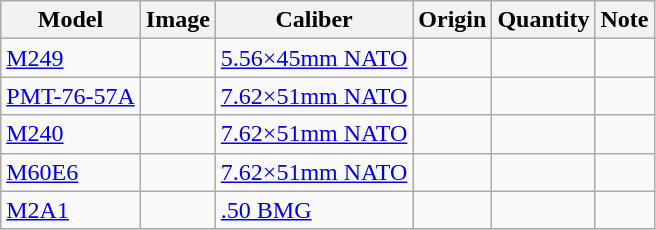<table class="wikitable">
<tr>
<th>Model</th>
<th>Image</th>
<th>Caliber</th>
<th>Origin</th>
<th>Quantity</th>
<th>Note</th>
</tr>
<tr>
<td><a href='#'>M249</a></td>
<td></td>
<td><a href='#'>5.56×45mm NATO</a></td>
<td></td>
<td></td>
<td></td>
</tr>
<tr>
<td><a href='#'>PMT-76-57A</a></td>
<td></td>
<td><a href='#'>7.62×51mm NATO</a></td>
<td></td>
<td></td>
<td></td>
</tr>
<tr>
<td><a href='#'>M240</a></td>
<td></td>
<td><a href='#'>7.62×51mm NATO</a></td>
<td></td>
<td></td>
<td></td>
</tr>
<tr>
<td><a href='#'>M60E6</a></td>
<td></td>
<td><a href='#'>7.62×51mm NATO</a></td>
<td></td>
<td></td>
<td></td>
</tr>
<tr>
<td><a href='#'>M2A1</a></td>
<td></td>
<td><a href='#'>.50 BMG</a></td>
<td></td>
<td></td>
<td></td>
</tr>
</table>
